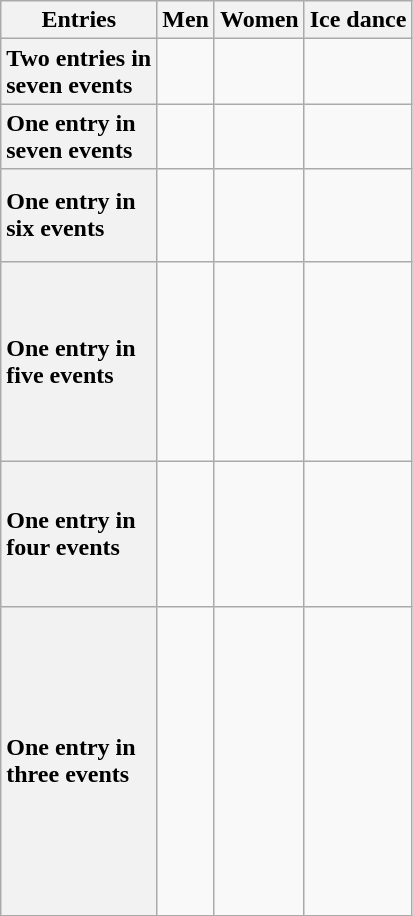<table class="wikitable unsortable" style="text-align:left">
<tr>
<th scope="col">Entries</th>
<th scope="col">Men</th>
<th scope="col">Women</th>
<th scope="col">Ice dance</th>
</tr>
<tr>
<th scope="row" style="text-align:left">Two entries in<br>seven events</th>
<td><br><br></td>
<td><br><br></td>
<td><br><br></td>
</tr>
<tr>
<th scope="row" style="text-align:left">One entry in<br>seven events</th>
<td><br><br></td>
<td><br><br></td>
<td><br><br></td>
</tr>
<tr>
<th scope="row" style="text-align:left">One entry in<br>six events</th>
<td><br><br><br></td>
<td><br><br><br></td>
<td><br><br><br></td>
</tr>
<tr>
<th scope="row" style="text-align:left">One entry in<br>five events</th>
<td valign="top"><br><br><br><br><br><br></td>
<td valign="top"><br><br><br><br><br><br><br></td>
<td valign="top"><br><br><br><br><br></td>
</tr>
<tr>
<th scope="row" style="text-align:left">One entry in<br>four events</th>
<td valign="top"><br><br><br><br></td>
<td valign="top"><br><br><br><br><br></td>
<td valign="top"><br><br><br></td>
</tr>
<tr>
<th scope="row" style="text-align:left">One entry in<br>three events</th>
<td valign="top"><br><br></td>
<td valign="top"><br><br><br><br><br><br><br><br><br><br><br></td>
<td></td>
</tr>
</table>
